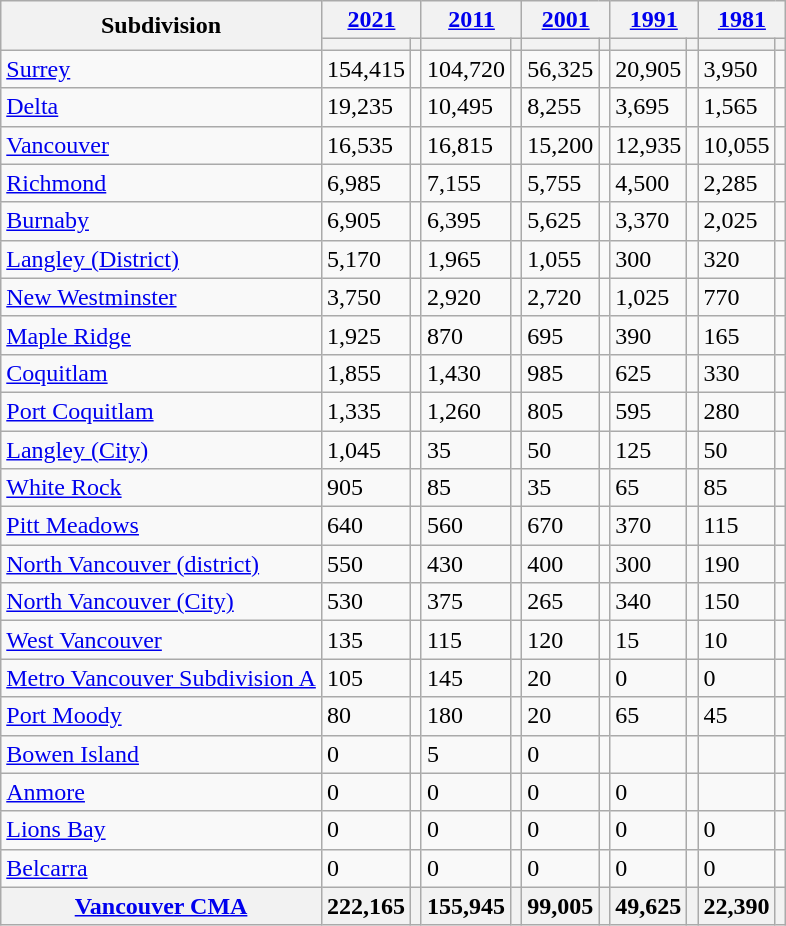<table class="wikitable sortable">
<tr>
<th rowspan="2">Subdivision</th>
<th colspan="2"><a href='#'>2021</a></th>
<th colspan="2"><a href='#'>2011</a></th>
<th colspan="2"><a href='#'>2001</a></th>
<th colspan="2"><a href='#'>1991</a></th>
<th colspan="2"><a href='#'>1981</a></th>
</tr>
<tr>
<th><a href='#'></a></th>
<th></th>
<th></th>
<th></th>
<th></th>
<th></th>
<th></th>
<th></th>
<th></th>
<th></th>
</tr>
<tr>
<td><a href='#'>Surrey</a></td>
<td>154,415</td>
<td></td>
<td>104,720</td>
<td></td>
<td>56,325</td>
<td></td>
<td>20,905</td>
<td></td>
<td>3,950</td>
<td></td>
</tr>
<tr>
<td><a href='#'>Delta</a></td>
<td>19,235</td>
<td></td>
<td>10,495</td>
<td></td>
<td>8,255</td>
<td></td>
<td>3,695</td>
<td></td>
<td>1,565</td>
<td></td>
</tr>
<tr>
<td><a href='#'>Vancouver</a></td>
<td>16,535</td>
<td></td>
<td>16,815</td>
<td></td>
<td>15,200</td>
<td></td>
<td>12,935</td>
<td></td>
<td>10,055</td>
<td></td>
</tr>
<tr>
<td><a href='#'>Richmond</a></td>
<td>6,985</td>
<td></td>
<td>7,155</td>
<td></td>
<td>5,755</td>
<td></td>
<td>4,500</td>
<td></td>
<td>2,285</td>
<td></td>
</tr>
<tr>
<td><a href='#'>Burnaby</a></td>
<td>6,905</td>
<td></td>
<td>6,395</td>
<td></td>
<td>5,625</td>
<td></td>
<td>3,370</td>
<td></td>
<td>2,025</td>
<td></td>
</tr>
<tr>
<td><a href='#'>Langley (District)</a></td>
<td>5,170</td>
<td></td>
<td>1,965</td>
<td></td>
<td>1,055</td>
<td></td>
<td>300</td>
<td></td>
<td>320</td>
<td></td>
</tr>
<tr>
<td><a href='#'>New Westminster</a></td>
<td>3,750</td>
<td></td>
<td>2,920</td>
<td></td>
<td>2,720</td>
<td></td>
<td>1,025</td>
<td></td>
<td>770</td>
<td></td>
</tr>
<tr>
<td><a href='#'>Maple Ridge</a></td>
<td>1,925</td>
<td></td>
<td>870</td>
<td></td>
<td>695</td>
<td></td>
<td>390</td>
<td></td>
<td>165</td>
<td></td>
</tr>
<tr>
<td><a href='#'>Coquitlam</a></td>
<td>1,855</td>
<td></td>
<td>1,430</td>
<td></td>
<td>985</td>
<td></td>
<td>625</td>
<td></td>
<td>330</td>
<td></td>
</tr>
<tr>
<td><a href='#'>Port Coquitlam</a></td>
<td>1,335</td>
<td></td>
<td>1,260</td>
<td></td>
<td>805</td>
<td></td>
<td>595</td>
<td></td>
<td>280</td>
<td></td>
</tr>
<tr>
<td><a href='#'>Langley (City)</a></td>
<td>1,045</td>
<td></td>
<td>35</td>
<td></td>
<td>50</td>
<td></td>
<td>125</td>
<td></td>
<td>50</td>
<td></td>
</tr>
<tr>
<td><a href='#'>White Rock</a></td>
<td>905</td>
<td></td>
<td>85</td>
<td></td>
<td>35</td>
<td></td>
<td>65</td>
<td></td>
<td>85</td>
<td></td>
</tr>
<tr>
<td><a href='#'>Pitt Meadows</a></td>
<td>640</td>
<td></td>
<td>560</td>
<td></td>
<td>670</td>
<td></td>
<td>370</td>
<td></td>
<td>115</td>
<td></td>
</tr>
<tr>
<td><a href='#'>North Vancouver (district)</a></td>
<td>550</td>
<td></td>
<td>430</td>
<td></td>
<td>400</td>
<td></td>
<td>300</td>
<td></td>
<td>190</td>
<td></td>
</tr>
<tr>
<td><a href='#'>North Vancouver (City)</a></td>
<td>530</td>
<td></td>
<td>375</td>
<td></td>
<td>265</td>
<td></td>
<td>340</td>
<td></td>
<td>150</td>
<td></td>
</tr>
<tr>
<td><a href='#'>West Vancouver</a></td>
<td>135</td>
<td></td>
<td>115</td>
<td></td>
<td>120</td>
<td></td>
<td>15</td>
<td></td>
<td>10</td>
<td></td>
</tr>
<tr>
<td><a href='#'>Metro Vancouver Subdivision A</a></td>
<td>105</td>
<td></td>
<td>145</td>
<td></td>
<td>20</td>
<td></td>
<td>0</td>
<td></td>
<td>0</td>
<td></td>
</tr>
<tr>
<td><a href='#'>Port Moody</a></td>
<td>80</td>
<td></td>
<td>180</td>
<td></td>
<td>20</td>
<td></td>
<td>65</td>
<td></td>
<td>45</td>
<td></td>
</tr>
<tr>
<td><a href='#'>Bowen Island</a></td>
<td>0</td>
<td></td>
<td>5</td>
<td></td>
<td>0</td>
<td></td>
<td></td>
<td></td>
<td></td>
<td></td>
</tr>
<tr>
<td><a href='#'>Anmore</a></td>
<td>0</td>
<td></td>
<td>0</td>
<td></td>
<td>0</td>
<td></td>
<td>0</td>
<td></td>
<td></td>
<td></td>
</tr>
<tr>
<td><a href='#'>Lions Bay</a></td>
<td>0</td>
<td></td>
<td>0</td>
<td></td>
<td>0</td>
<td></td>
<td>0</td>
<td></td>
<td>0</td>
<td></td>
</tr>
<tr>
<td><a href='#'>Belcarra</a></td>
<td>0</td>
<td></td>
<td>0</td>
<td></td>
<td>0</td>
<td></td>
<td>0</td>
<td></td>
<td>0</td>
<td></td>
</tr>
<tr>
<th><a href='#'>Vancouver CMA</a></th>
<th>222,165</th>
<th></th>
<th>155,945</th>
<th></th>
<th>99,005</th>
<th></th>
<th>49,625</th>
<th></th>
<th>22,390</th>
<th></th>
</tr>
</table>
